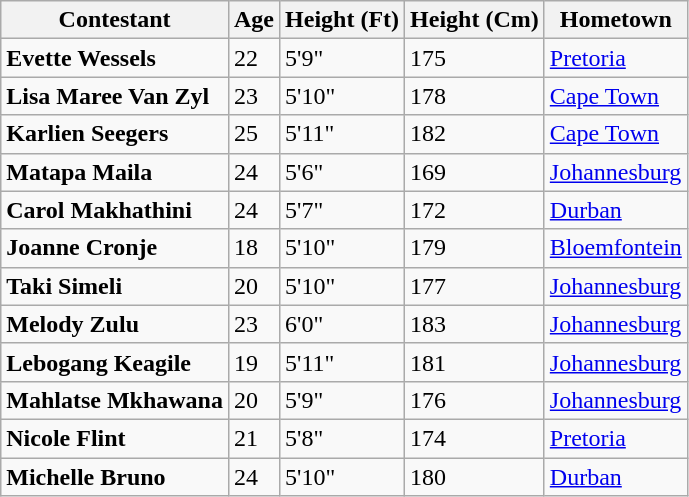<table class="sortable wikitable">
<tr>
<th>Contestant</th>
<th>Age</th>
<th>Height (Ft)</th>
<th>Height (Cm)</th>
<th>Hometown</th>
</tr>
<tr>
<td><strong>Evette Wessels</strong></td>
<td>22</td>
<td>5'9"</td>
<td>175</td>
<td><a href='#'>Pretoria</a></td>
</tr>
<tr>
<td><strong>Lisa Maree Van Zyl</strong></td>
<td>23</td>
<td>5'10"</td>
<td>178</td>
<td><a href='#'>Cape Town</a></td>
</tr>
<tr>
<td><strong>Karlien Seegers</strong></td>
<td>25</td>
<td>5'11"</td>
<td>182</td>
<td><a href='#'>Cape Town</a></td>
</tr>
<tr>
<td><strong>Matapa Maila</strong></td>
<td>24</td>
<td>5'6"</td>
<td>169</td>
<td><a href='#'>Johannesburg</a></td>
</tr>
<tr>
<td><strong>Carol Makhathini </strong></td>
<td>24</td>
<td>5'7"</td>
<td>172</td>
<td><a href='#'>Durban</a></td>
</tr>
<tr>
<td><strong>Joanne Cronje</strong></td>
<td>18</td>
<td>5'10"</td>
<td>179</td>
<td><a href='#'>Bloemfontein</a></td>
</tr>
<tr>
<td><strong>Taki Simeli</strong></td>
<td>20</td>
<td>5'10"</td>
<td>177</td>
<td><a href='#'>Johannesburg</a></td>
</tr>
<tr>
<td><strong>Melody Zulu</strong></td>
<td>23</td>
<td>6'0"</td>
<td>183</td>
<td><a href='#'>Johannesburg</a></td>
</tr>
<tr>
<td><strong>Lebogang Keagile</strong></td>
<td>19</td>
<td>5'11"</td>
<td>181</td>
<td><a href='#'>Johannesburg</a></td>
</tr>
<tr>
<td><strong>Mahlatse Mkhawana</strong></td>
<td>20</td>
<td>5'9"</td>
<td>176</td>
<td><a href='#'>Johannesburg</a></td>
</tr>
<tr>
<td><strong>Nicole Flint</strong></td>
<td>21</td>
<td>5'8"</td>
<td>174</td>
<td><a href='#'>Pretoria</a></td>
</tr>
<tr>
<td><strong>Michelle Bruno </strong></td>
<td>24</td>
<td>5'10"</td>
<td>180</td>
<td><a href='#'>Durban</a></td>
</tr>
</table>
